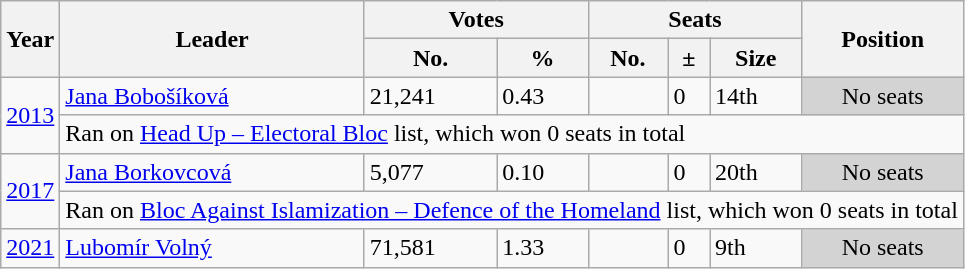<table class="wikitable">
<tr>
<th rowspan="2">Year</th>
<th rowspan="2">Leader</th>
<th colspan="2">Votes</th>
<th colspan="3">Seats</th>
<th rowspan="2"><strong>Position</strong></th>
</tr>
<tr>
<th>No.</th>
<th>%</th>
<th>No.</th>
<th><strong>±</strong></th>
<th>Size</th>
</tr>
<tr>
<td rowspan=2><a href='#'>2013</a></td>
<td><a href='#'>Jana Bobošíková</a></td>
<td>21,241</td>
<td>0.43</td>
<td></td>
<td> 0</td>
<td>14th</td>
<td style="background:lightgray;" align=center>No seats</td>
</tr>
<tr>
<td colspan=7>Ran on <a href='#'>Head Up – Electoral Bloc</a> list, which won 0 seats in total</td>
</tr>
<tr>
<td rowspan=2><a href='#'>2017</a></td>
<td><a href='#'>Jana Borkovcová</a></td>
<td>5,077</td>
<td>0.10</td>
<td></td>
<td> 0</td>
<td>20th</td>
<td style="background:lightgray;" align=center>No seats</td>
</tr>
<tr>
<td colspan=7>Ran on <a href='#'>Bloc Against Islamization – Defence of the Homeland</a> list, which won 0 seats in total</td>
</tr>
<tr>
<td><a href='#'>2021</a></td>
<td><a href='#'>Lubomír Volný</a></td>
<td>71,581</td>
<td>1.33</td>
<td></td>
<td> 0</td>
<td>9th</td>
<td style="background:lightgray;" align=center>No seats</td>
</tr>
</table>
